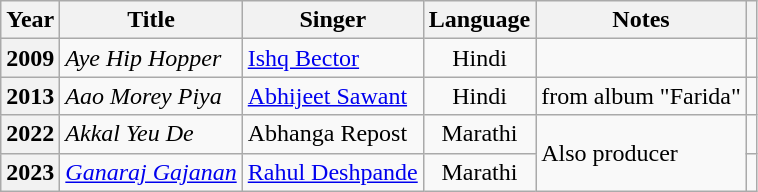<table class="wikitable plainrowheaders sortable" style="margin-right: 0;">
<tr>
<th scope="col">Year</th>
<th scope="col">Title</th>
<th scope="col">Singer</th>
<th>Language</th>
<th scope="col" class="unsortable">Notes</th>
<th scope="col" class="unsortable"></th>
</tr>
<tr>
<th scope="row" style="text-align: center;">2009</th>
<td><em>Aye Hip Hopper</em></td>
<td><a href='#'>Ishq Bector</a></td>
<td style="text-align: center;">Hindi</td>
<td></td>
<td style="text-align: center;"></td>
</tr>
<tr>
<th scope="row" style="text-align: center;">2013</th>
<td><em>Aao Morey Piya</em></td>
<td><a href='#'>Abhijeet Sawant</a></td>
<td style="text-align: center;">Hindi</td>
<td>from album "Farida"</td>
<td style="text-align: center;"></td>
</tr>
<tr>
<th scope="row" style="text-align: center;">2022</th>
<td><em>Akkal Yeu De</em></td>
<td>Abhanga Repost</td>
<td style="text-align: center;">Marathi</td>
<td rowspan="2">Also producer</td>
<td style="text-align: center;"></td>
</tr>
<tr>
<th scope="row" style="text-align: center;">2023</th>
<td><em><a href='#'>Ganaraj Gajanan</a></em></td>
<td><a href='#'>Rahul Deshpande</a></td>
<td style="text-align: center;">Marathi</td>
<td style="text-align: center;"></td>
</tr>
</table>
